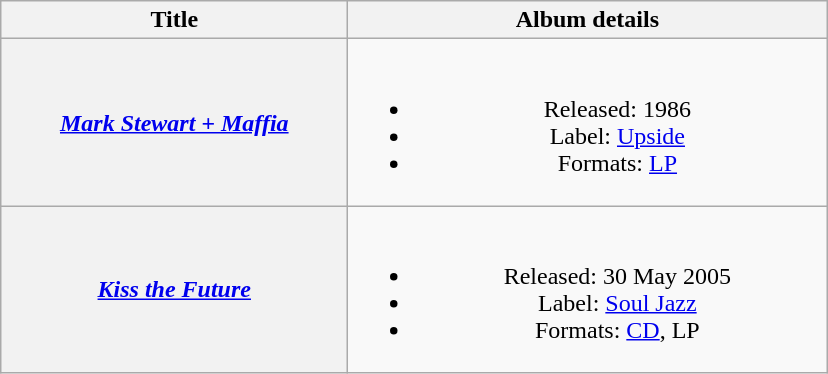<table class="wikitable plainrowheaders" style="text-align:center;">
<tr>
<th scope="col" rowspan="1" style="width:14em;">Title</th>
<th scope="col" rowspan="1" style="width:19.5em;">Album details</th>
</tr>
<tr>
<th scope="row"><em><a href='#'>Mark Stewart + Maffia</a></em></th>
<td><br><ul><li>Released: 1986</li><li>Label: <a href='#'>Upside</a></li><li>Formats: <a href='#'>LP</a></li></ul></td>
</tr>
<tr>
<th scope="row"><em><a href='#'>Kiss the Future</a></em></th>
<td><br><ul><li>Released: 30 May 2005</li><li>Label: <a href='#'>Soul Jazz</a></li><li>Formats: <a href='#'>CD</a>, LP</li></ul></td>
</tr>
</table>
